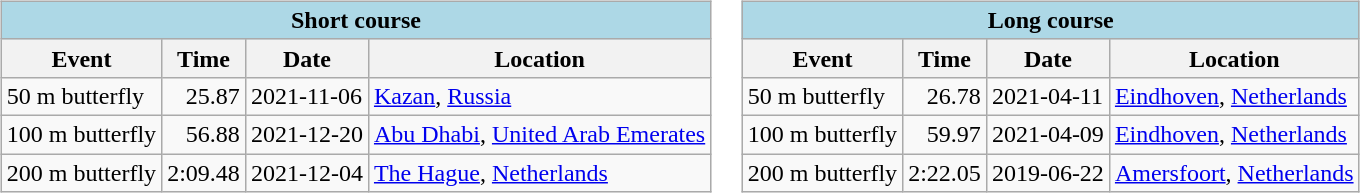<table>
<tr>
<td style="vertical-align:top; text-align:left;"><br><table class="wikitable" |>
<tr>
<th colspan="4" style="background: #add8e6;">Short course</th>
</tr>
<tr>
<th>Event</th>
<th>Time</th>
<th>Date</th>
<th>Location</th>
</tr>
<tr>
<td>50 m butterfly</td>
<td style="text-align:right;">25.87</td>
<td>2021-11-06</td>
<td><a href='#'>Kazan</a>, <a href='#'>Russia</a></td>
</tr>
<tr>
<td>100 m butterfly</td>
<td style="text-align:right;">56.88</td>
<td>2021-12-20</td>
<td><a href='#'>Abu Dhabi</a>, <a href='#'>United Arab Emerates</a></td>
</tr>
<tr>
<td>200 m butterfly</td>
<td style="text-align:right;">2:09.48</td>
<td>2021-12-04</td>
<td><a href='#'>The Hague</a>, <a href='#'>Netherlands</a></td>
</tr>
</table>
</td>
<td valign=top align=left><br><table class="wikitable" |>
<tr>
<th colspan="4" style="background: #add8e6;">Long course</th>
</tr>
<tr>
<th>Event</th>
<th>Time</th>
<th>Date</th>
<th>Location</th>
</tr>
<tr>
<td>50 m butterfly</td>
<td style="text-align:right;">26.78</td>
<td>2021-04-11</td>
<td><a href='#'>Eindhoven</a>, <a href='#'>Netherlands</a></td>
</tr>
<tr>
<td>100 m butterfly</td>
<td style="text-align:right;">59.97</td>
<td>2021-04-09</td>
<td><a href='#'>Eindhoven</a>, <a href='#'>Netherlands</a></td>
</tr>
<tr>
<td>200 m butterfly</td>
<td style="text-align:right;">2:22.05</td>
<td>2019-06-22</td>
<td><a href='#'>Amersfoort</a>, <a href='#'>Netherlands</a></td>
</tr>
</table>
</td>
</tr>
</table>
